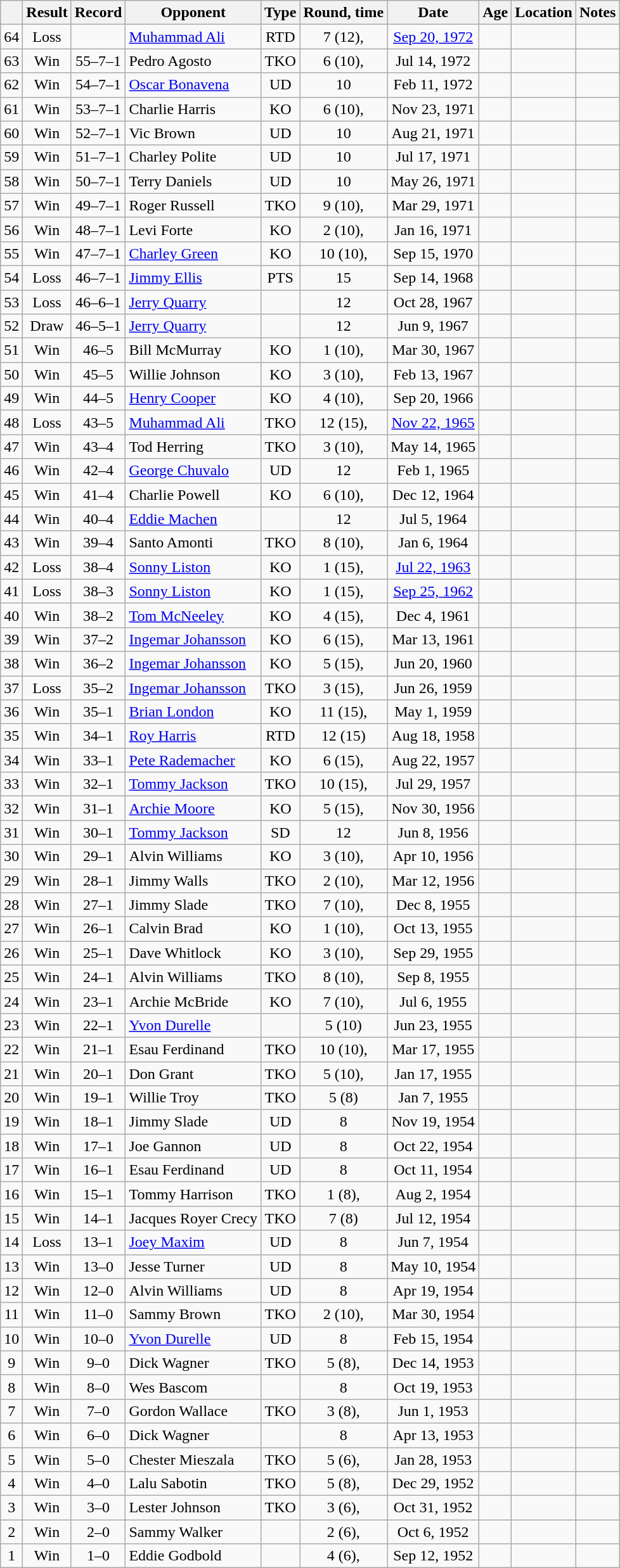<table class="wikitable" style="text-align:center">
<tr>
<th></th>
<th>Result</th>
<th>Record</th>
<th>Opponent</th>
<th>Type</th>
<th>Round, time</th>
<th>Date</th>
<th>Age</th>
<th>Location</th>
<th>Notes</th>
</tr>
<tr>
<td>64</td>
<td>Loss</td>
<td></td>
<td style="text-align:left;"><a href='#'>Muhammad Ali</a></td>
<td>RTD</td>
<td>7 (12), </td>
<td><a href='#'>Sep 20, 1972</a></td>
<td style="text-align:left;"></td>
<td style="text-align:left;"></td>
<td style="text-align:left;"></td>
</tr>
<tr>
<td>63</td>
<td>Win</td>
<td>55–7–1</td>
<td style="text-align:left;">Pedro Agosto</td>
<td>TKO</td>
<td>6 (10), </td>
<td>Jul 14, 1972</td>
<td style="text-align:left;"></td>
<td style="text-align:left;"></td>
<td></td>
</tr>
<tr>
<td>62</td>
<td>Win</td>
<td>54–7–1</td>
<td style="text-align:left;"><a href='#'>Oscar Bonavena</a></td>
<td>UD</td>
<td>10</td>
<td>Feb 11, 1972</td>
<td style="text-align:left;"></td>
<td style="text-align:left;"></td>
<td></td>
</tr>
<tr>
<td>61</td>
<td>Win</td>
<td>53–7–1</td>
<td style="text-align:left;">Charlie Harris</td>
<td>KO</td>
<td>6 (10), </td>
<td>Nov 23, 1971</td>
<td style="text-align:left;"></td>
<td style="text-align:left;"></td>
<td></td>
</tr>
<tr>
<td>60</td>
<td>Win</td>
<td>52–7–1</td>
<td style="text-align:left;">Vic Brown</td>
<td>UD</td>
<td>10</td>
<td>Aug 21, 1971</td>
<td style="text-align:left;"></td>
<td style="text-align:left;"></td>
<td></td>
</tr>
<tr>
<td>59</td>
<td>Win</td>
<td>51–7–1</td>
<td style="text-align:left;">Charley Polite</td>
<td>UD</td>
<td>10</td>
<td>Jul 17, 1971</td>
<td style="text-align:left;"></td>
<td style="text-align:left;"></td>
<td></td>
</tr>
<tr>
<td>58</td>
<td>Win</td>
<td>50–7–1</td>
<td style="text-align:left;">Terry Daniels</td>
<td>UD</td>
<td>10</td>
<td>May 26, 1971</td>
<td style="text-align:left;"></td>
<td style="text-align:left;"></td>
<td></td>
</tr>
<tr>
<td>57</td>
<td>Win</td>
<td>49–7–1</td>
<td style="text-align:left;">Roger Russell</td>
<td>TKO</td>
<td>9 (10), </td>
<td>Mar 29, 1971</td>
<td style="text-align:left;"></td>
<td style="text-align:left;"></td>
<td></td>
</tr>
<tr>
<td>56</td>
<td>Win</td>
<td>48–7–1</td>
<td style="text-align:left;">Levi Forte</td>
<td>KO</td>
<td>2 (10), </td>
<td>Jan 16, 1971</td>
<td style="text-align:left;"></td>
<td style="text-align:left;"></td>
<td></td>
</tr>
<tr>
<td>55</td>
<td>Win</td>
<td>47–7–1</td>
<td style="text-align:left;"><a href='#'>Charley Green</a></td>
<td>KO</td>
<td>10 (10), </td>
<td>Sep 15, 1970</td>
<td style="text-align:left;"></td>
<td style="text-align:left;"></td>
<td></td>
</tr>
<tr>
<td>54</td>
<td>Loss</td>
<td>46–7–1</td>
<td style="text-align:left;"><a href='#'>Jimmy Ellis</a></td>
<td>PTS</td>
<td>15</td>
<td>Sep 14, 1968</td>
<td style="text-align:left;"></td>
<td style="text-align:left;"></td>
<td style="text-align:left;"></td>
</tr>
<tr>
<td>53</td>
<td>Loss</td>
<td>46–6–1</td>
<td style="text-align:left;"><a href='#'>Jerry Quarry</a></td>
<td></td>
<td>12</td>
<td>Oct 28, 1967</td>
<td style="text-align:left;"></td>
<td style="text-align:left;"></td>
<td></td>
</tr>
<tr>
<td>52</td>
<td>Draw</td>
<td>46–5–1</td>
<td style="text-align:left;"><a href='#'>Jerry Quarry</a></td>
<td></td>
<td>12</td>
<td>Jun 9, 1967</td>
<td style="text-align:left;"></td>
<td style="text-align:left;"></td>
<td></td>
</tr>
<tr>
<td>51</td>
<td>Win</td>
<td>46–5</td>
<td style="text-align:left;">Bill McMurray</td>
<td>KO</td>
<td>1 (10), </td>
<td>Mar 30, 1967</td>
<td style="text-align:left;"></td>
<td style="text-align:left;"></td>
<td></td>
</tr>
<tr>
<td>50</td>
<td>Win</td>
<td>45–5</td>
<td style="text-align:left;">Willie Johnson</td>
<td>KO</td>
<td>3 (10), </td>
<td>Feb 13, 1967</td>
<td style="text-align:left;"></td>
<td style="text-align:left;"></td>
<td></td>
</tr>
<tr>
<td>49</td>
<td>Win</td>
<td>44–5</td>
<td style="text-align:left;"><a href='#'>Henry Cooper</a></td>
<td>KO</td>
<td>4 (10), </td>
<td>Sep 20, 1966</td>
<td style="text-align:left;"></td>
<td style="text-align:left;"></td>
<td></td>
</tr>
<tr>
<td>48</td>
<td>Loss</td>
<td>43–5</td>
<td style="text-align:left;"><a href='#'>Muhammad Ali</a></td>
<td>TKO</td>
<td>12 (15), </td>
<td><a href='#'>Nov 22, 1965</a></td>
<td style="text-align:left;"></td>
<td style="text-align:left;"></td>
<td style="text-align:left;"></td>
</tr>
<tr>
<td>47</td>
<td>Win</td>
<td>43–4</td>
<td style="text-align:left;">Tod Herring</td>
<td>TKO</td>
<td>3 (10), </td>
<td>May 14, 1965</td>
<td style="text-align:left;"></td>
<td style="text-align:left;"></td>
<td></td>
</tr>
<tr>
<td>46</td>
<td>Win</td>
<td>42–4</td>
<td style="text-align:left;"><a href='#'>George Chuvalo</a></td>
<td>UD</td>
<td>12</td>
<td>Feb 1, 1965</td>
<td style="text-align:left;"></td>
<td style="text-align:left;"></td>
<td></td>
</tr>
<tr>
<td>45</td>
<td>Win</td>
<td>41–4</td>
<td style="text-align:left;">Charlie Powell</td>
<td>KO</td>
<td>6 (10), </td>
<td>Dec 12, 1964</td>
<td style="text-align:left;"></td>
<td style="text-align:left;"></td>
<td></td>
</tr>
<tr>
<td>44</td>
<td>Win</td>
<td>40–4</td>
<td style="text-align:left;"><a href='#'>Eddie Machen</a></td>
<td></td>
<td>12</td>
<td>Jul 5, 1964</td>
<td style="text-align:left;"></td>
<td style="text-align:left;"></td>
<td></td>
</tr>
<tr>
<td>43</td>
<td>Win</td>
<td>39–4</td>
<td style="text-align:left;">Santo Amonti</td>
<td>TKO</td>
<td>8 (10), </td>
<td>Jan 6, 1964</td>
<td style="text-align:left;"></td>
<td style="text-align:left;"></td>
<td></td>
</tr>
<tr>
<td>42</td>
<td>Loss</td>
<td>38–4</td>
<td style="text-align:left;"><a href='#'>Sonny Liston</a></td>
<td>KO</td>
<td>1 (15), </td>
<td><a href='#'>Jul 22, 1963</a></td>
<td style="text-align:left;"></td>
<td style="text-align:left;"></td>
<td style="text-align:left;"></td>
</tr>
<tr>
<td>41</td>
<td>Loss</td>
<td>38–3</td>
<td style="text-align:left;"><a href='#'>Sonny Liston</a></td>
<td>KO</td>
<td>1 (15), </td>
<td><a href='#'>Sep 25, 1962</a></td>
<td style="text-align:left;"></td>
<td style="text-align:left;"></td>
<td style="text-align:left;"></td>
</tr>
<tr>
<td>40</td>
<td>Win</td>
<td>38–2</td>
<td style="text-align:left;"><a href='#'>Tom McNeeley</a></td>
<td>KO</td>
<td>4 (15), </td>
<td>Dec 4, 1961</td>
<td style="text-align:left;"></td>
<td style="text-align:left;"></td>
<td style="text-align:left;"></td>
</tr>
<tr>
<td>39</td>
<td>Win</td>
<td>37–2</td>
<td style="text-align:left;"><a href='#'>Ingemar Johansson</a></td>
<td>KO</td>
<td>6 (15), </td>
<td>Mar 13, 1961</td>
<td style="text-align:left;"></td>
<td style="text-align:left;"></td>
<td style="text-align:left;"></td>
</tr>
<tr>
<td>38</td>
<td>Win</td>
<td>36–2</td>
<td style="text-align:left;"><a href='#'>Ingemar Johansson</a></td>
<td>KO</td>
<td>5 (15), </td>
<td>Jun 20, 1960</td>
<td style="text-align:left;"></td>
<td style="text-align:left;"></td>
<td style="text-align:left;"></td>
</tr>
<tr>
<td>37</td>
<td>Loss</td>
<td>35–2</td>
<td style="text-align:left;"><a href='#'>Ingemar Johansson</a></td>
<td>TKO</td>
<td>3 (15), </td>
<td>Jun 26, 1959</td>
<td style="text-align:left;"></td>
<td style="text-align:left;"></td>
<td style="text-align:left;"></td>
</tr>
<tr>
<td>36</td>
<td>Win</td>
<td>35–1</td>
<td style="text-align:left;"><a href='#'>Brian London</a></td>
<td>KO</td>
<td>11 (15), </td>
<td>May 1, 1959</td>
<td style="text-align:left;"></td>
<td style="text-align:left;"></td>
<td style="text-align:left;"></td>
</tr>
<tr>
<td>35</td>
<td>Win</td>
<td>34–1</td>
<td style="text-align:left;"><a href='#'>Roy Harris</a></td>
<td>RTD</td>
<td>12 (15)</td>
<td>Aug 18, 1958</td>
<td style="text-align:left;"></td>
<td style="text-align:left;"></td>
<td style="text-align:left;"></td>
</tr>
<tr>
<td>34</td>
<td>Win</td>
<td>33–1</td>
<td style="text-align:left;"><a href='#'>Pete Rademacher</a></td>
<td>KO</td>
<td>6 (15), </td>
<td>Aug 22, 1957</td>
<td style="text-align:left;"></td>
<td style="text-align:left;"></td>
<td style="text-align:left;"></td>
</tr>
<tr>
<td>33</td>
<td>Win</td>
<td>32–1</td>
<td style="text-align:left;"><a href='#'>Tommy Jackson</a></td>
<td>TKO</td>
<td>10 (15), </td>
<td>Jul 29, 1957</td>
<td style="text-align:left;"></td>
<td style="text-align:left;"></td>
<td style="text-align:left;"></td>
</tr>
<tr>
<td>32</td>
<td>Win</td>
<td>31–1</td>
<td style="text-align:left;"><a href='#'>Archie Moore</a></td>
<td>KO</td>
<td>5 (15), </td>
<td>Nov 30, 1956</td>
<td style="text-align:left;"></td>
<td style="text-align:left;"></td>
<td style="text-align:left;"></td>
</tr>
<tr>
<td>31</td>
<td>Win</td>
<td>30–1</td>
<td style="text-align:left;"><a href='#'>Tommy Jackson</a></td>
<td>SD</td>
<td>12</td>
<td>Jun 8, 1956</td>
<td style="text-align:left;"></td>
<td style="text-align:left;"></td>
<td></td>
</tr>
<tr>
<td>30</td>
<td>Win</td>
<td>29–1</td>
<td style="text-align:left;">Alvin Williams</td>
<td>KO</td>
<td>3 (10), </td>
<td>Apr 10, 1956</td>
<td style="text-align:left;"></td>
<td style="text-align:left;"></td>
<td></td>
</tr>
<tr>
<td>29</td>
<td>Win</td>
<td>28–1</td>
<td style="text-align:left;">Jimmy Walls</td>
<td>TKO</td>
<td>2 (10), </td>
<td>Mar 12, 1956</td>
<td style="text-align:left;"></td>
<td style="text-align:left;"></td>
<td></td>
</tr>
<tr>
<td>28</td>
<td>Win</td>
<td>27–1</td>
<td style="text-align:left;">Jimmy Slade</td>
<td>TKO</td>
<td>7 (10), </td>
<td>Dec 8, 1955</td>
<td style="text-align:left;"></td>
<td style="text-align:left;"></td>
<td></td>
</tr>
<tr>
<td>27</td>
<td>Win</td>
<td>26–1</td>
<td style="text-align:left;">Calvin Brad</td>
<td>KO</td>
<td>1 (10), </td>
<td>Oct 13, 1955</td>
<td style="text-align:left;"></td>
<td style="text-align:left;"></td>
<td></td>
</tr>
<tr>
<td>26</td>
<td>Win</td>
<td>25–1</td>
<td style="text-align:left;">Dave Whitlock</td>
<td>KO</td>
<td>3 (10), </td>
<td>Sep 29, 1955</td>
<td style="text-align:left;"></td>
<td style="text-align:left;"></td>
<td></td>
</tr>
<tr>
<td>25</td>
<td>Win</td>
<td>24–1</td>
<td style="text-align:left;">Alvin Williams</td>
<td>TKO</td>
<td>8 (10), </td>
<td>Sep 8, 1955</td>
<td style="text-align:left;"></td>
<td style="text-align:left;"></td>
<td></td>
</tr>
<tr>
<td>24</td>
<td>Win</td>
<td>23–1</td>
<td style="text-align:left;">Archie McBride</td>
<td>KO</td>
<td>7 (10), </td>
<td>Jul 6, 1955</td>
<td style="text-align:left;"></td>
<td style="text-align:left;"></td>
<td></td>
</tr>
<tr>
<td>23</td>
<td>Win</td>
<td>22–1</td>
<td style="text-align:left;"><a href='#'>Yvon Durelle</a></td>
<td></td>
<td>5 (10)</td>
<td>Jun 23, 1955</td>
<td style="text-align:left;"></td>
<td style="text-align:left;"></td>
<td></td>
</tr>
<tr>
<td>22</td>
<td>Win</td>
<td>21–1</td>
<td style="text-align:left;">Esau Ferdinand</td>
<td>TKO</td>
<td>10 (10), </td>
<td>Mar 17, 1955</td>
<td style="text-align:left;"></td>
<td style="text-align:left;"></td>
<td></td>
</tr>
<tr>
<td>21</td>
<td>Win</td>
<td>20–1</td>
<td style="text-align:left;">Don Grant</td>
<td>TKO</td>
<td>5 (10), </td>
<td>Jan 17, 1955</td>
<td style="text-align:left;"></td>
<td style="text-align:left;"></td>
<td></td>
</tr>
<tr>
<td>20</td>
<td>Win</td>
<td>19–1</td>
<td style="text-align:left;">Willie Troy</td>
<td>TKO</td>
<td>5 (8)</td>
<td>Jan 7, 1955</td>
<td style="text-align:left;"></td>
<td style="text-align:left;"></td>
<td></td>
</tr>
<tr>
<td>19</td>
<td>Win</td>
<td>18–1</td>
<td style="text-align:left;">Jimmy Slade</td>
<td>UD</td>
<td>8</td>
<td>Nov 19, 1954</td>
<td style="text-align:left;"></td>
<td style="text-align:left;"></td>
<td></td>
</tr>
<tr>
<td>18</td>
<td>Win</td>
<td>17–1</td>
<td style="text-align:left;">Joe Gannon</td>
<td>UD</td>
<td>8</td>
<td>Oct 22, 1954</td>
<td style="text-align:left;"></td>
<td style="text-align:left;"></td>
<td></td>
</tr>
<tr>
<td>17</td>
<td>Win</td>
<td>16–1</td>
<td style="text-align:left;">Esau Ferdinand</td>
<td>UD</td>
<td>8</td>
<td>Oct 11, 1954</td>
<td style="text-align:left;"></td>
<td style="text-align:left;"></td>
<td></td>
</tr>
<tr>
<td>16</td>
<td>Win</td>
<td>15–1</td>
<td style="text-align:left;">Tommy Harrison</td>
<td>TKO</td>
<td>1 (8), </td>
<td>Aug 2, 1954</td>
<td style="text-align:left;"></td>
<td style="text-align:left;"></td>
<td></td>
</tr>
<tr>
<td>15</td>
<td>Win</td>
<td>14–1</td>
<td style="text-align:left;">Jacques Royer Crecy</td>
<td>TKO</td>
<td>7 (8)</td>
<td>Jul 12, 1954</td>
<td style="text-align:left;"></td>
<td style="text-align:left;"></td>
<td></td>
</tr>
<tr>
<td>14</td>
<td>Loss</td>
<td>13–1</td>
<td style="text-align:left;"><a href='#'>Joey Maxim</a></td>
<td>UD</td>
<td>8</td>
<td>Jun 7, 1954</td>
<td style="text-align:left;"></td>
<td style="text-align:left;"></td>
<td></td>
</tr>
<tr>
<td>13</td>
<td>Win</td>
<td>13–0</td>
<td style="text-align:left;">Jesse Turner</td>
<td>UD</td>
<td>8</td>
<td>May 10, 1954</td>
<td style="text-align:left;"></td>
<td style="text-align:left;"></td>
<td></td>
</tr>
<tr>
<td>12</td>
<td>Win</td>
<td>12–0</td>
<td style="text-align:left;">Alvin Williams</td>
<td>UD</td>
<td>8</td>
<td>Apr 19, 1954</td>
<td style="text-align:left;"></td>
<td style="text-align:left;"></td>
<td></td>
</tr>
<tr>
<td>11</td>
<td>Win</td>
<td>11–0</td>
<td style="text-align:left;">Sammy Brown</td>
<td>TKO</td>
<td>2 (10), </td>
<td>Mar 30, 1954</td>
<td style="text-align:left;"></td>
<td style="text-align:left;"></td>
<td></td>
</tr>
<tr>
<td>10</td>
<td>Win</td>
<td>10–0</td>
<td style="text-align:left;"><a href='#'>Yvon Durelle</a></td>
<td>UD</td>
<td>8</td>
<td>Feb 15, 1954</td>
<td style="text-align:left;"></td>
<td style="text-align:left;"></td>
<td></td>
</tr>
<tr>
<td>9</td>
<td>Win</td>
<td>9–0</td>
<td style="text-align:left;">Dick Wagner</td>
<td>TKO</td>
<td>5 (8), </td>
<td>Dec 14, 1953</td>
<td style="text-align:left;"></td>
<td style="text-align:left;"></td>
<td></td>
</tr>
<tr>
<td>8</td>
<td>Win</td>
<td>8–0</td>
<td style="text-align:left;">Wes Bascom</td>
<td></td>
<td>8</td>
<td>Oct 19, 1953</td>
<td style="text-align:left;"></td>
<td style="text-align:left;"></td>
<td></td>
</tr>
<tr>
<td>7</td>
<td>Win</td>
<td>7–0</td>
<td style="text-align:left;">Gordon Wallace</td>
<td>TKO</td>
<td>3 (8), </td>
<td>Jun 1, 1953</td>
<td style="text-align:left;"></td>
<td style="text-align:left;"></td>
<td></td>
</tr>
<tr>
<td>6</td>
<td>Win</td>
<td>6–0</td>
<td style="text-align:left;">Dick Wagner</td>
<td></td>
<td>8</td>
<td>Apr 13, 1953</td>
<td style="text-align:left;"></td>
<td style="text-align:left;"></td>
<td></td>
</tr>
<tr>
<td>5</td>
<td>Win</td>
<td>5–0</td>
<td style="text-align:left;">Chester Mieszala</td>
<td>TKO</td>
<td>5 (6), </td>
<td>Jan 28, 1953</td>
<td style="text-align:left;"></td>
<td style="text-align:left;"></td>
<td></td>
</tr>
<tr>
<td>4</td>
<td>Win</td>
<td>4–0</td>
<td style="text-align:left;">Lalu Sabotin</td>
<td>TKO</td>
<td>5 (8), </td>
<td>Dec 29, 1952</td>
<td style="text-align:left;"></td>
<td style="text-align:left;"></td>
<td></td>
</tr>
<tr>
<td>3</td>
<td>Win</td>
<td>3–0</td>
<td style="text-align:left;">Lester Johnson</td>
<td>TKO</td>
<td>3 (6), </td>
<td>Oct 31, 1952</td>
<td style="text-align:left;"></td>
<td style="text-align:left;"></td>
<td></td>
</tr>
<tr>
<td>2</td>
<td>Win</td>
<td>2–0</td>
<td style="text-align:left;">Sammy Walker</td>
<td></td>
<td>2 (6), </td>
<td>Oct 6, 1952</td>
<td style="text-align:left;"></td>
<td style="text-align:left;"></td>
<td></td>
</tr>
<tr>
<td>1</td>
<td>Win</td>
<td>1–0</td>
<td style="text-align:left;">Eddie Godbold</td>
<td></td>
<td>4 (6), </td>
<td>Sep 12, 1952</td>
<td style="text-align:left;"></td>
<td style="text-align:left;"></td>
<td></td>
</tr>
</table>
